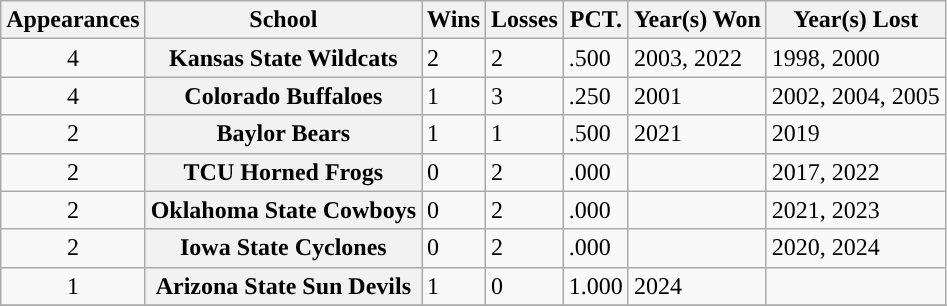<table class="wikitable sortable">
<tr>
<th>Appearances</th>
<th>School</th>
<th>Wins</th>
<th>Losses</th>
<th>PCT.</th>
<th>Year(s) Won</th>
<th>Year(s) Lost</th>
</tr>
<tr>
<td align=center>4</td>
<th>Kansas State Wildcats</th>
<td>2</td>
<td>2</td>
<td>.500</td>
<td>2003, 2022</td>
<td>1998, 2000</td>
</tr>
<tr>
<td align=center>4</td>
<th>Colorado Buffaloes</th>
<td>1</td>
<td>3</td>
<td>.250</td>
<td>2001</td>
<td>2002, 2004, 2005</td>
</tr>
<tr>
<td align=center>2</td>
<th>Baylor Bears</th>
<td>1</td>
<td>1</td>
<td>.500</td>
<td>2021</td>
<td>2019</td>
</tr>
<tr>
<td align=center>2</td>
<th>TCU Horned Frogs</th>
<td>0</td>
<td>2</td>
<td>.000</td>
<td></td>
<td>2017, 2022</td>
</tr>
<tr>
<td align=center>2</td>
<th>Oklahoma State Cowboys</th>
<td>0</td>
<td>2</td>
<td>.000</td>
<td></td>
<td>2021, 2023</td>
</tr>
<tr>
<td align=center>2</td>
<th>Iowa State Cyclones</th>
<td>0</td>
<td>2</td>
<td>.000</td>
<td></td>
<td>2020, 2024</td>
</tr>
<tr>
<td align=center>1</td>
<th>Arizona State Sun Devils</th>
<td>1</td>
<td>0</td>
<td>1.000</td>
<td>2024</td>
<td></td>
</tr>
<tr>
</tr>
</table>
